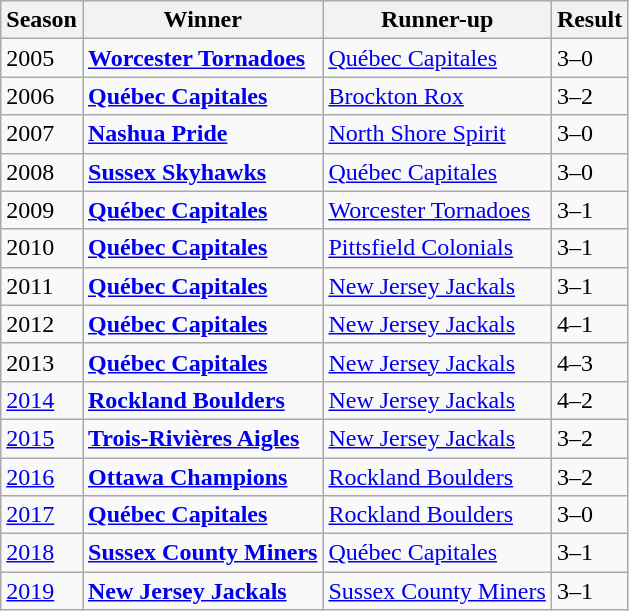<table class="wikitable">
<tr>
<th>Season</th>
<th><strong>Winner</strong></th>
<th>Runner-up</th>
<th>Result</th>
</tr>
<tr>
<td>2005</td>
<td><strong><a href='#'>Worcester Tornadoes</a></strong></td>
<td><a href='#'>Québec Capitales</a></td>
<td>3–0</td>
</tr>
<tr>
<td>2006</td>
<td><strong><a href='#'>Québec Capitales</a></strong></td>
<td><a href='#'>Brockton Rox</a></td>
<td>3–2</td>
</tr>
<tr>
<td>2007</td>
<td><strong><a href='#'>Nashua Pride</a></strong></td>
<td><a href='#'>North Shore Spirit</a></td>
<td>3–0</td>
</tr>
<tr>
<td>2008</td>
<td><strong><a href='#'>Sussex Skyhawks</a></strong></td>
<td><a href='#'>Québec Capitales</a></td>
<td>3–0</td>
</tr>
<tr>
<td>2009</td>
<td><strong><a href='#'>Québec Capitales</a></strong></td>
<td><a href='#'>Worcester Tornadoes</a></td>
<td>3–1</td>
</tr>
<tr>
<td>2010</td>
<td><strong><a href='#'>Québec Capitales</a></strong></td>
<td><a href='#'>Pittsfield Colonials</a></td>
<td>3–1</td>
</tr>
<tr>
<td>2011</td>
<td><strong><a href='#'>Québec Capitales</a></strong></td>
<td><a href='#'>New Jersey Jackals</a></td>
<td>3–1</td>
</tr>
<tr>
<td>2012</td>
<td><strong><a href='#'>Québec Capitales</a></strong></td>
<td><a href='#'>New Jersey Jackals</a></td>
<td>4–1</td>
</tr>
<tr>
<td>2013</td>
<td><strong><a href='#'>Québec Capitales</a></strong></td>
<td><a href='#'>New Jersey Jackals</a></td>
<td>4–3</td>
</tr>
<tr>
<td><a href='#'>2014</a></td>
<td><strong><a href='#'>Rockland Boulders</a></strong></td>
<td><a href='#'>New Jersey Jackals</a></td>
<td>4–2</td>
</tr>
<tr>
<td><a href='#'>2015</a></td>
<td><a href='#'><strong>Trois-Rivières Aigles</strong></a></td>
<td><a href='#'>New Jersey Jackals</a></td>
<td>3–2</td>
</tr>
<tr>
<td><a href='#'>2016</a></td>
<td><strong><a href='#'>Ottawa Champions</a></strong></td>
<td><a href='#'>Rockland Boulders</a></td>
<td>3–2</td>
</tr>
<tr>
<td><a href='#'>2017</a></td>
<td><strong><a href='#'>Québec Capitales</a></strong></td>
<td><a href='#'>Rockland Boulders</a></td>
<td>3–0</td>
</tr>
<tr>
<td><a href='#'>2018</a></td>
<td><strong><a href='#'>Sussex County Miners</a></strong></td>
<td><a href='#'>Québec Capitales</a></td>
<td>3–1</td>
</tr>
<tr>
<td><a href='#'>2019</a></td>
<td><strong><a href='#'>New Jersey Jackals</a></strong></td>
<td><a href='#'>Sussex County Miners</a></td>
<td>3–1</td>
</tr>
</table>
